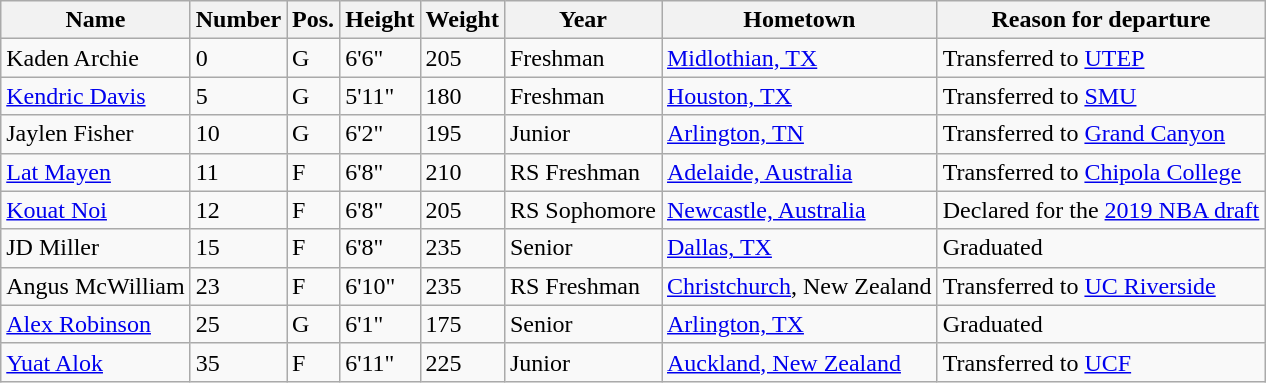<table class="wikitable sortable" border="1">
<tr>
<th>Name</th>
<th>Number</th>
<th>Pos.</th>
<th>Height</th>
<th>Weight</th>
<th>Year</th>
<th>Hometown</th>
<th class="unsortable">Reason for departure</th>
</tr>
<tr>
<td>Kaden Archie</td>
<td>0</td>
<td>G</td>
<td>6'6"</td>
<td>205</td>
<td>Freshman</td>
<td><a href='#'>Midlothian, TX</a></td>
<td>Transferred to <a href='#'>UTEP</a></td>
</tr>
<tr>
<td><a href='#'>Kendric Davis</a></td>
<td>5</td>
<td>G</td>
<td>5'11"</td>
<td>180</td>
<td>Freshman</td>
<td><a href='#'>Houston, TX</a></td>
<td>Transferred to <a href='#'>SMU</a></td>
</tr>
<tr>
<td>Jaylen Fisher</td>
<td>10</td>
<td>G</td>
<td>6'2"</td>
<td>195</td>
<td>Junior</td>
<td><a href='#'>Arlington, TN</a></td>
<td>Transferred to <a href='#'>Grand Canyon</a></td>
</tr>
<tr>
<td><a href='#'>Lat Mayen</a></td>
<td>11</td>
<td>F</td>
<td>6'8"</td>
<td>210</td>
<td>RS Freshman</td>
<td><a href='#'>Adelaide, Australia</a></td>
<td>Transferred to <a href='#'>Chipola College</a></td>
</tr>
<tr>
<td><a href='#'>Kouat Noi</a></td>
<td>12</td>
<td>F</td>
<td>6'8"</td>
<td>205</td>
<td>RS Sophomore</td>
<td><a href='#'>Newcastle, Australia</a></td>
<td>Declared for the <a href='#'>2019 NBA draft</a></td>
</tr>
<tr>
<td>JD Miller</td>
<td>15</td>
<td>F</td>
<td>6'8"</td>
<td>235</td>
<td>Senior</td>
<td><a href='#'>Dallas, TX</a></td>
<td>Graduated</td>
</tr>
<tr>
<td>Angus McWilliam</td>
<td>23</td>
<td>F</td>
<td>6'10"</td>
<td>235</td>
<td>RS Freshman</td>
<td><a href='#'>Christchurch</a>, New Zealand</td>
<td>Transferred to <a href='#'>UC Riverside</a></td>
</tr>
<tr>
<td><a href='#'>Alex Robinson</a></td>
<td>25</td>
<td>G</td>
<td>6'1"</td>
<td>175</td>
<td>Senior</td>
<td><a href='#'>Arlington, TX</a></td>
<td>Graduated</td>
</tr>
<tr>
<td><a href='#'>Yuat Alok</a></td>
<td>35</td>
<td>F</td>
<td>6'11"</td>
<td>225</td>
<td>Junior</td>
<td><a href='#'>Auckland, New Zealand</a></td>
<td>Transferred to <a href='#'>UCF</a></td>
</tr>
</table>
